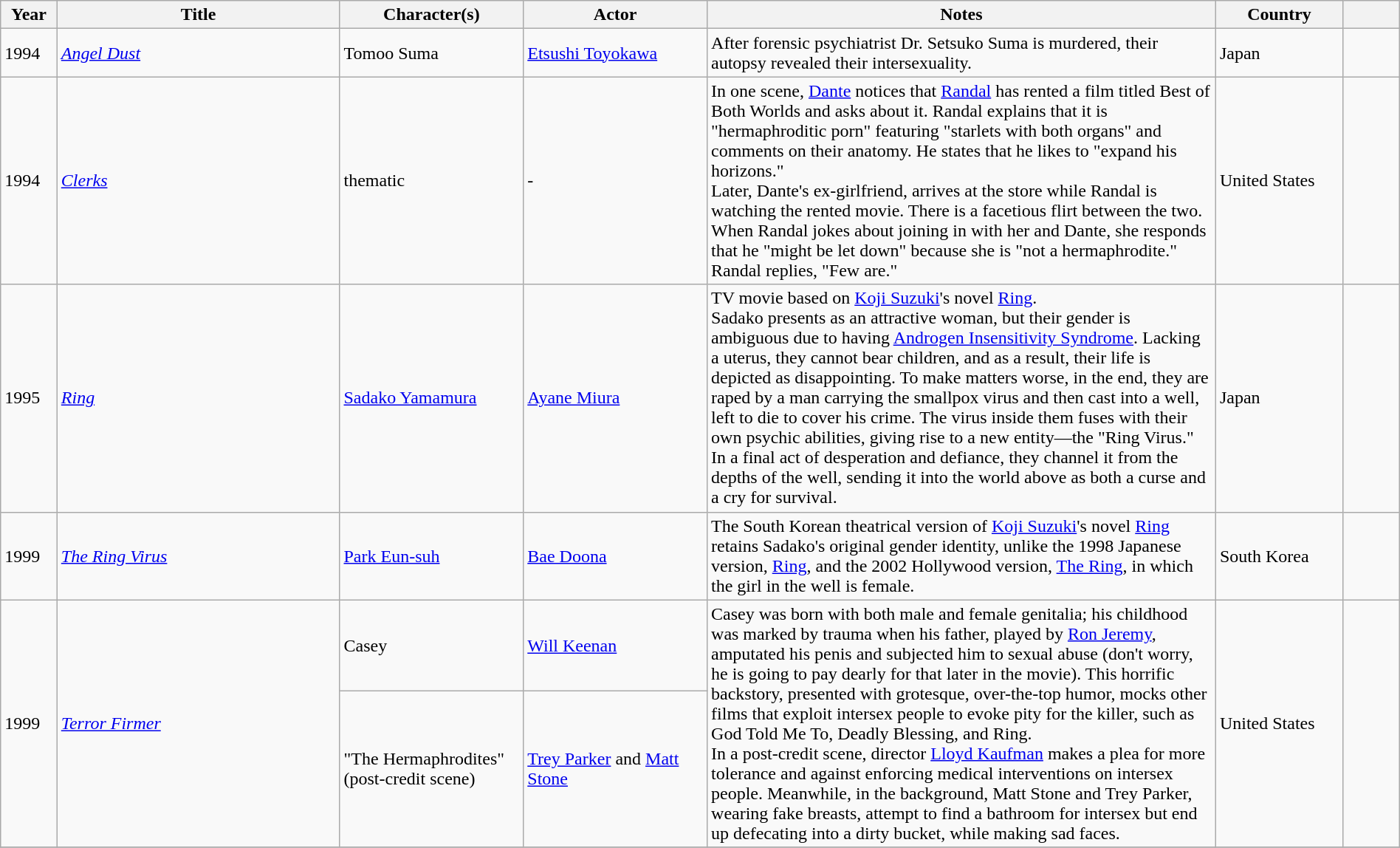<table class="wikitable sortable" style="width: 100%">
<tr>
<th style="width:4%;">Year</th>
<th style="width:20%;">Title</th>
<th style="width:13%;">Character(s)</th>
<th style="width:13%;">Actor</th>
<th style="width:36%;">Notes</th>
<th style="width:9%;">Country</th>
<th style="width:4%;" class="unsortable"></th>
</tr>
<tr>
<td>1994</td>
<td><em><a href='#'>Angel Dust</a></em></td>
<td>Tomoo Suma</td>
<td><a href='#'>Etsushi Toyokawa</a></td>
<td>After forensic psychiatrist Dr. Setsuko Suma is murdered, their autopsy revealed their intersexuality.</td>
<td>Japan</td>
<td></td>
</tr>
<tr>
<td>1994</td>
<td><em><a href='#'>Clerks</a></em></td>
<td>thematic</td>
<td>-</td>
<td>In one scene, <a href='#'>Dante</a> notices that <a href='#'>Randal</a> has rented a film titled Best of Both Worlds and asks about it. Randal explains that it is "hermaphroditic porn" featuring "starlets with both organs" and comments on their anatomy. He states that he likes to "expand his horizons."<br>Later, Dante's ex-girlfriend, arrives at the store while Randal is watching the rented movie. There is a facetious flirt between the two. When Randal jokes about joining in with her and Dante, she responds that he "might be let down" because she is "not a hermaphrodite." Randal replies, "Few are."</td>
<td>United States</td>
<td></td>
</tr>
<tr>
<td>1995</td>
<td><em><a href='#'>Ring</a></em></td>
<td><a href='#'>Sadako Yamamura</a></td>
<td><a href='#'>Ayane Miura</a></td>
<td>TV movie based on <a href='#'>Koji Suzuki</a>'s novel <a href='#'>Ring</a>.<br>Sadako presents as an attractive woman, but their gender is ambiguous due to having <a href='#'>Androgen Insensitivity Syndrome</a>. Lacking a uterus, they cannot bear children, and as a result, their life is depicted as disappointing. To make matters worse, in the end, they are raped by a man carrying the smallpox virus and then cast into a well, left to die to cover his crime. The virus inside them fuses with their own psychic abilities, giving rise to a new entity—the "Ring Virus." In a final act of desperation and defiance, they channel it from the depths of the well, sending it into the world above as both a curse and a cry for survival.</td>
<td>Japan</td>
<td></td>
</tr>
<tr>
<td>1999</td>
<td><em><a href='#'>The Ring Virus</a></em></td>
<td><a href='#'>Park Eun-suh</a></td>
<td><a href='#'>Bae Doona</a></td>
<td>The South Korean theatrical version of <a href='#'>Koji Suzuki</a>'s novel <a href='#'>Ring</a> retains Sadako's original gender identity, unlike the 1998 Japanese version, <a href='#'>Ring</a>, and the 2002 Hollywood version, <a href='#'>The Ring</a>, in which the girl in the well is female.</td>
<td>South Korea</td>
<td></td>
</tr>
<tr>
<td rowspan="2">1999</td>
<td rowspan="2"><em><a href='#'>Terror Firmer</a></em></td>
<td>Casey</td>
<td><a href='#'>Will Keenan</a></td>
<td rowspan="2">Casey was born with both male and female genitalia; his childhood was marked by trauma when his father, played by <a href='#'>Ron Jeremy</a>, amputated his penis and subjected him to sexual abuse (don't worry, he is going to pay dearly for that later in the movie). This horrific backstory, presented with grotesque, over-the-top humor, mocks other films that exploit intersex people to evoke pity for the killer, such as God Told Me To, Deadly Blessing, and Ring.<br>In a post-credit scene, director <a href='#'>Lloyd Kaufman</a> makes a plea for more tolerance and against enforcing medical interventions on intersex people. Meanwhile, in the background, Matt Stone and Trey Parker, wearing fake breasts, attempt to find a bathroom for intersex but end up defecating into a dirty bucket, while making sad faces.</td>
<td rowspan="2">United States</td>
<td rowspan="2"></td>
</tr>
<tr>
<td>"The Hermaphrodites" (post-credit scene)</td>
<td><a href='#'>Trey Parker</a> and <a href='#'>Matt Stone</a></td>
</tr>
<tr>
</tr>
</table>
